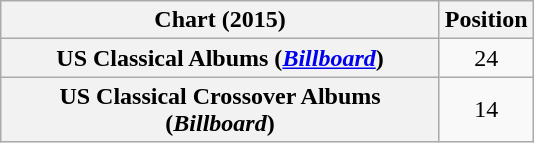<table class="wikitable sortable plainrowheaders" style="text-align:center">
<tr>
<th scope="col" width=285>Chart (2015)</th>
<th scope="col">Position</th>
</tr>
<tr>
<th scope="row">US Classical Albums (<em><a href='#'>Billboard</a></em>)</th>
<td>24</td>
</tr>
<tr>
<th scope="row">US Classical Crossover Albums (<em>Billboard</em>)</th>
<td>14</td>
</tr>
</table>
